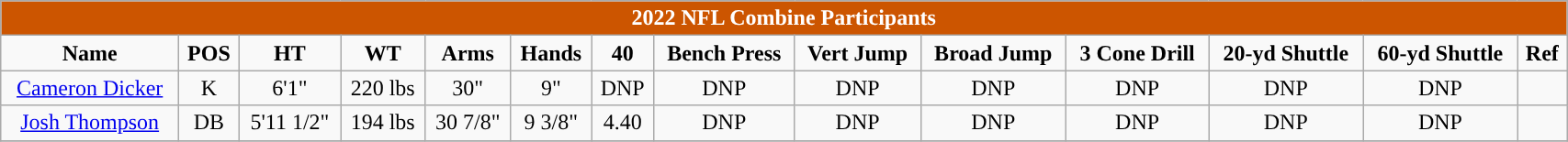<table class="wikitable sortable" style="width:90%; text-align:center;">
<tr style="font-weight:bold; background:#CC5500; color:#FFFFFF;">
<td colspan="14">2022 NFL Combine Participants</td>
</tr>
<tr style="font-weight:bold;">
<td>Name</td>
<td>POS</td>
<td>HT</td>
<td>WT</td>
<td>Arms</td>
<td>Hands</td>
<td>40</td>
<td>Bench Press</td>
<td>Vert Jump</td>
<td>Broad Jump</td>
<td>3 Cone Drill</td>
<td>20-yd Shuttle</td>
<td>60-yd Shuttle</td>
<td>Ref</td>
</tr>
<tr>
<td><a href='#'>Cameron Dicker</a></td>
<td>K</td>
<td>6'1"</td>
<td>220 lbs</td>
<td>30"</td>
<td>9"</td>
<td>DNP</td>
<td>DNP</td>
<td>DNP</td>
<td>DNP</td>
<td>DNP</td>
<td>DNP</td>
<td>DNP</td>
<td></td>
</tr>
<tr>
<td><a href='#'>Josh Thompson</a></td>
<td>DB</td>
<td>5'11 1/2"</td>
<td>194 lbs</td>
<td>30 7/8"</td>
<td>9 3/8"</td>
<td>4.40</td>
<td>DNP</td>
<td>DNP</td>
<td>DNP</td>
<td>DNP</td>
<td>DNP</td>
<td>DNP</td>
<td></td>
</tr>
<tr>
</tr>
</table>
